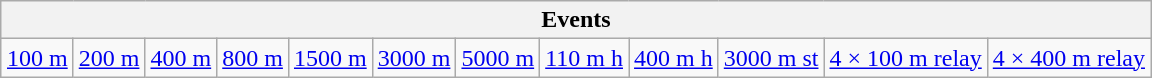<table class="wikitable" style="margin: 1em auto 1em auto">
<tr>
<th colspan=12>Events</th>
</tr>
<tr>
<td><a href='#'>100 m</a></td>
<td><a href='#'>200 m</a></td>
<td><a href='#'>400 m</a></td>
<td><a href='#'>800 m</a></td>
<td><a href='#'>1500 m</a></td>
<td><a href='#'>3000 m</a></td>
<td><a href='#'>5000 m</a></td>
<td><a href='#'>110 m h</a></td>
<td><a href='#'>400 m h</a></td>
<td><a href='#'>3000 m st</a></td>
<td><a href='#'>4 × 100 m relay</a></td>
<td><a href='#'>4 × 400 m relay</a></td>
</tr>
</table>
